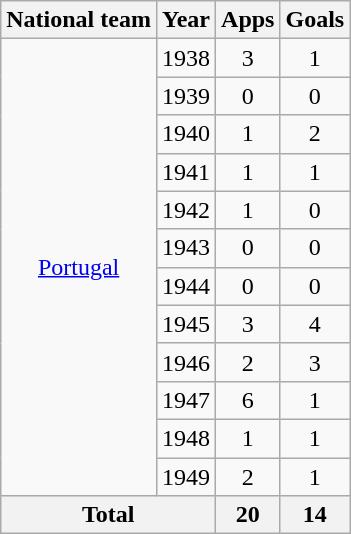<table class=wikitable style=text-align:center>
<tr>
<th>National team</th>
<th>Year</th>
<th>Apps</th>
<th>Goals</th>
</tr>
<tr>
<td rowspan="12"><a href='#'>Portugal</a></td>
<td>1938</td>
<td>3</td>
<td>1</td>
</tr>
<tr>
<td>1939</td>
<td>0</td>
<td>0</td>
</tr>
<tr>
<td>1940</td>
<td>1</td>
<td>2</td>
</tr>
<tr>
<td>1941</td>
<td>1</td>
<td>1</td>
</tr>
<tr>
<td>1942</td>
<td>1</td>
<td>0</td>
</tr>
<tr>
<td>1943</td>
<td>0</td>
<td>0</td>
</tr>
<tr>
<td>1944</td>
<td>0</td>
<td>0</td>
</tr>
<tr>
<td>1945</td>
<td>3</td>
<td>4</td>
</tr>
<tr>
<td>1946</td>
<td>2</td>
<td>3</td>
</tr>
<tr>
<td>1947</td>
<td>6</td>
<td>1</td>
</tr>
<tr>
<td>1948</td>
<td>1</td>
<td>1</td>
</tr>
<tr>
<td>1949</td>
<td>2</td>
<td>1</td>
</tr>
<tr>
<th colspan="2">Total</th>
<th>20</th>
<th>14</th>
</tr>
</table>
